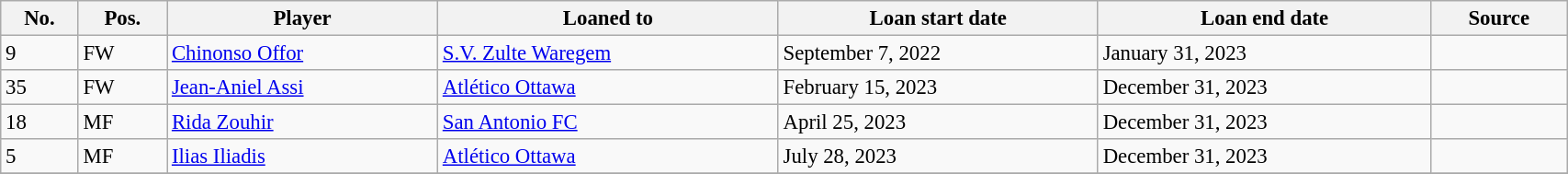<table class="wikitable sortable" style="width:90%; text-align:center; font-size:95%; text-align:left;">
<tr>
<th>No.</th>
<th>Pos.</th>
<th>Player</th>
<th>Loaned to</th>
<th>Loan start date</th>
<th>Loan end date</th>
<th>Source</th>
</tr>
<tr>
<td>9</td>
<td>FW</td>
<td> <a href='#'>Chinonso Offor</a></td>
<td> <a href='#'>S.V. Zulte Waregem</a></td>
<td>September 7, 2022</td>
<td>January 31, 2023</td>
<td></td>
</tr>
<tr>
<td>35</td>
<td>FW</td>
<td> <a href='#'>Jean-Aniel Assi</a></td>
<td> <a href='#'>Atlético Ottawa</a></td>
<td>February 15, 2023</td>
<td>December 31, 2023</td>
<td></td>
</tr>
<tr>
<td>18</td>
<td>MF</td>
<td> <a href='#'>Rida Zouhir</a></td>
<td> <a href='#'>San Antonio FC</a></td>
<td>April 25, 2023</td>
<td>December 31, 2023</td>
<td></td>
</tr>
<tr>
<td>5</td>
<td>MF</td>
<td> <a href='#'>Ilias Iliadis</a></td>
<td> <a href='#'>Atlético Ottawa</a></td>
<td>July 28, 2023</td>
<td>December 31, 2023</td>
<td></td>
</tr>
<tr>
</tr>
</table>
